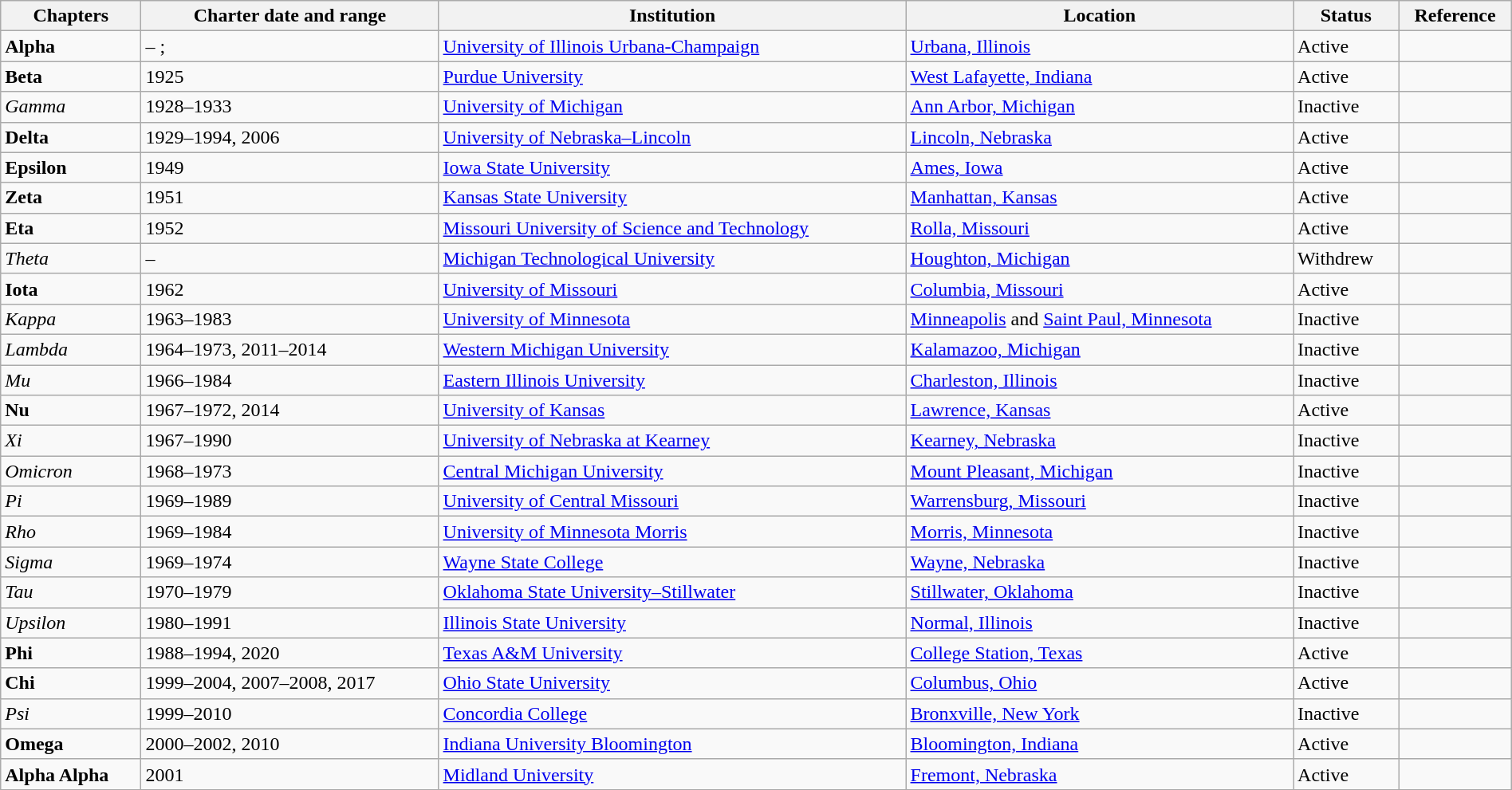<table class="sortable wikitable" style="width:100%;">
<tr>
<th>Chapters</th>
<th>Charter date and range</th>
<th>Institution</th>
<th>Location</th>
<th>Status</th>
<th>Reference</th>
</tr>
<tr>
<td><strong>Alpha</strong></td>
<td> – ; </td>
<td><a href='#'>University of Illinois Urbana-Champaign</a></td>
<td><a href='#'>Urbana, Illinois</a></td>
<td>Active</td>
<td></td>
</tr>
<tr>
<td><strong>Beta</strong></td>
<td>1925</td>
<td><a href='#'>Purdue University</a></td>
<td><a href='#'>West Lafayette, Indiana</a></td>
<td>Active</td>
<td></td>
</tr>
<tr>
<td><em>Gamma</em></td>
<td>1928–1933</td>
<td><a href='#'>University of Michigan</a></td>
<td><a href='#'>Ann Arbor, Michigan</a></td>
<td>Inactive</td>
<td></td>
</tr>
<tr>
<td><strong>Delta</strong></td>
<td>1929–1994, 2006</td>
<td><a href='#'>University of Nebraska–Lincoln</a></td>
<td><a href='#'>Lincoln, Nebraska</a></td>
<td>Active</td>
<td></td>
</tr>
<tr>
<td><strong>Epsilon</strong></td>
<td>1949</td>
<td><a href='#'>Iowa State University</a></td>
<td><a href='#'>Ames, Iowa</a></td>
<td>Active</td>
<td></td>
</tr>
<tr>
<td><strong>Zeta</strong></td>
<td>1951</td>
<td><a href='#'>Kansas State University</a></td>
<td><a href='#'>Manhattan, Kansas</a></td>
<td>Active</td>
<td></td>
</tr>
<tr>
<td><strong>Eta</strong></td>
<td>1952</td>
<td><a href='#'>Missouri University of Science and Technology</a></td>
<td><a href='#'>Rolla, Missouri</a></td>
<td>Active</td>
<td></td>
</tr>
<tr>
<td><em>Theta</em></td>
<td> – </td>
<td><a href='#'>Michigan Technological University</a></td>
<td><a href='#'>Houghton, Michigan</a></td>
<td>Withdrew</td>
<td></td>
</tr>
<tr>
<td><strong>Iota</strong></td>
<td>1962</td>
<td><a href='#'>University of Missouri</a></td>
<td><a href='#'>Columbia, Missouri</a></td>
<td>Active</td>
<td></td>
</tr>
<tr>
<td><em>Kappa</em></td>
<td>1963–1983</td>
<td><a href='#'>University of Minnesota</a></td>
<td><a href='#'>Minneapolis</a> and <a href='#'>Saint Paul, Minnesota</a></td>
<td>Inactive</td>
<td></td>
</tr>
<tr>
<td><em>Lambda</em></td>
<td>1964–1973, 2011–2014</td>
<td><a href='#'>Western Michigan University</a></td>
<td><a href='#'>Kalamazoo, Michigan</a></td>
<td>Inactive</td>
<td></td>
</tr>
<tr>
<td><em>Mu</em></td>
<td>1966–1984</td>
<td><a href='#'>Eastern Illinois University</a></td>
<td><a href='#'>Charleston, Illinois</a></td>
<td>Inactive</td>
<td></td>
</tr>
<tr>
<td><strong>Nu</strong></td>
<td>1967–1972, 2014</td>
<td><a href='#'>University of Kansas</a></td>
<td><a href='#'>Lawrence, Kansas</a></td>
<td>Active</td>
<td></td>
</tr>
<tr>
<td><em>Xi</em></td>
<td>1967–1990</td>
<td><a href='#'>University of Nebraska at Kearney</a></td>
<td><a href='#'>Kearney, Nebraska</a></td>
<td>Inactive</td>
<td></td>
</tr>
<tr>
<td><em>Omicron</em></td>
<td>1968–1973</td>
<td><a href='#'>Central Michigan University</a></td>
<td><a href='#'>Mount Pleasant, Michigan</a></td>
<td>Inactive</td>
<td></td>
</tr>
<tr>
<td><em>Pi</em></td>
<td>1969–1989</td>
<td><a href='#'>University of Central Missouri</a></td>
<td><a href='#'>Warrensburg, Missouri</a></td>
<td>Inactive</td>
<td></td>
</tr>
<tr>
<td><em>Rho</em></td>
<td>1969–1984</td>
<td><a href='#'>University of Minnesota Morris</a></td>
<td><a href='#'>Morris, Minnesota</a></td>
<td>Inactive</td>
<td></td>
</tr>
<tr>
<td><em>Sigma</em></td>
<td>1969–1974</td>
<td><a href='#'>Wayne State College</a></td>
<td><a href='#'>Wayne, Nebraska</a></td>
<td>Inactive</td>
<td></td>
</tr>
<tr>
<td><em>Tau</em></td>
<td>1970–1979</td>
<td><a href='#'>Oklahoma State University–Stillwater</a></td>
<td><a href='#'>Stillwater, Oklahoma</a></td>
<td>Inactive</td>
<td></td>
</tr>
<tr>
<td><em>Upsilon</em></td>
<td>1980–1991</td>
<td><a href='#'>Illinois State University</a></td>
<td><a href='#'>Normal, Illinois</a></td>
<td>Inactive</td>
<td></td>
</tr>
<tr>
<td><strong>Phi</strong></td>
<td>1988–1994, 2020</td>
<td><a href='#'>Texas A&M University</a></td>
<td><a href='#'>College Station, Texas</a></td>
<td>Active</td>
<td></td>
</tr>
<tr>
<td><strong>Chi</strong></td>
<td>1999–2004, 2007–2008, 2017</td>
<td><a href='#'>Ohio State University</a></td>
<td><a href='#'>Columbus, Ohio</a></td>
<td>Active</td>
<td></td>
</tr>
<tr>
<td><em>Psi</em></td>
<td>1999–2010</td>
<td><a href='#'>Concordia College</a></td>
<td><a href='#'>Bronxville, New York</a></td>
<td>Inactive</td>
<td></td>
</tr>
<tr>
<td><strong>Omega</strong></td>
<td>2000–2002, 2010</td>
<td><a href='#'>Indiana University Bloomington</a></td>
<td><a href='#'>Bloomington, Indiana</a></td>
<td>Active</td>
<td></td>
</tr>
<tr>
<td><strong>Alpha Alpha</strong></td>
<td>2001</td>
<td><a href='#'>Midland University</a></td>
<td><a href='#'>Fremont, Nebraska</a></td>
<td>Active</td>
<td></td>
</tr>
</table>
